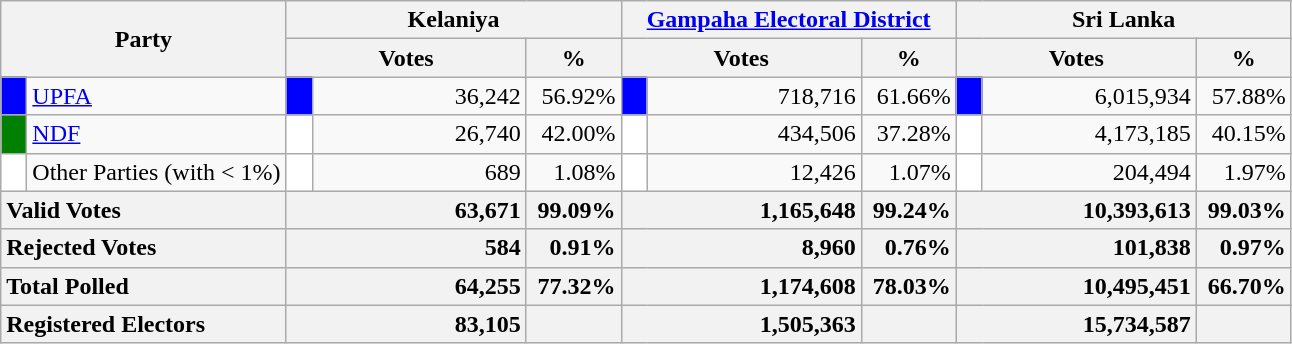<table class="wikitable">
<tr>
<th colspan="2" width="144px"rowspan="2">Party</th>
<th colspan="3" width="216px">Kelaniya</th>
<th colspan="3" width="216px"><a href='#'>Gampaha Electoral District</a></th>
<th colspan="3" width="216px">Sri Lanka</th>
</tr>
<tr>
<th colspan="2" width="144px">Votes</th>
<th>%</th>
<th colspan="2" width="144px">Votes</th>
<th>%</th>
<th colspan="2" width="144px">Votes</th>
<th>%</th>
</tr>
<tr>
<td style="background-color:blue;" width="10px"></td>
<td style="text-align:left;"><a href='#'>UPFA</a></td>
<td style="background-color:blue;" width="10px"></td>
<td style="text-align:right;">36,242</td>
<td style="text-align:right;">56.92%</td>
<td style="background-color:blue;" width="10px"></td>
<td style="text-align:right;">718,716</td>
<td style="text-align:right;">61.66%</td>
<td style="background-color:blue;" width="10px"></td>
<td style="text-align:right;">6,015,934</td>
<td style="text-align:right;">57.88%</td>
</tr>
<tr>
<td style="background-color:green;" width="10px"></td>
<td style="text-align:left;"><a href='#'>NDF</a></td>
<td style="background-color:white;" width="10px"></td>
<td style="text-align:right;">26,740</td>
<td style="text-align:right;">42.00%</td>
<td style="background-color:white;" width="10px"></td>
<td style="text-align:right;">434,506</td>
<td style="text-align:right;">37.28%</td>
<td style="background-color:white;" width="10px"></td>
<td style="text-align:right;">4,173,185</td>
<td style="text-align:right;">40.15%</td>
</tr>
<tr>
<td style="background-color:white;" width="10px"></td>
<td style="text-align:left;">Other Parties (with < 1%)</td>
<td style="background-color:white;" width="10px"></td>
<td style="text-align:right;">689</td>
<td style="text-align:right;">1.08%</td>
<td style="background-color:white;" width="10px"></td>
<td style="text-align:right;">12,426</td>
<td style="text-align:right;">1.07%</td>
<td style="background-color:white;" width="10px"></td>
<td style="text-align:right;">204,494</td>
<td style="text-align:right;">1.97%</td>
</tr>
<tr>
<th colspan="2" width="144px"style="text-align:left;">Valid Votes</th>
<th style="text-align:right;"colspan="2" width="144px">63,671</th>
<th style="text-align:right;">99.09%</th>
<th style="text-align:right;"colspan="2" width="144px">1,165,648</th>
<th style="text-align:right;">99.24%</th>
<th style="text-align:right;"colspan="2" width="144px">10,393,613</th>
<th style="text-align:right;">99.03%</th>
</tr>
<tr>
<th colspan="2" width="144px"style="text-align:left;">Rejected Votes</th>
<th style="text-align:right;"colspan="2" width="144px">584</th>
<th style="text-align:right;">0.91%</th>
<th style="text-align:right;"colspan="2" width="144px">8,960</th>
<th style="text-align:right;">0.76%</th>
<th style="text-align:right;"colspan="2" width="144px">101,838</th>
<th style="text-align:right;">0.97%</th>
</tr>
<tr>
<th colspan="2" width="144px"style="text-align:left;">Total Polled</th>
<th style="text-align:right;"colspan="2" width="144px">64,255</th>
<th style="text-align:right;">77.32%</th>
<th style="text-align:right;"colspan="2" width="144px">1,174,608</th>
<th style="text-align:right;">78.03%</th>
<th style="text-align:right;"colspan="2" width="144px">10,495,451</th>
<th style="text-align:right;">66.70%</th>
</tr>
<tr>
<th colspan="2" width="144px"style="text-align:left;">Registered Electors</th>
<th style="text-align:right;"colspan="2" width="144px">83,105</th>
<th></th>
<th style="text-align:right;"colspan="2" width="144px">1,505,363</th>
<th></th>
<th style="text-align:right;"colspan="2" width="144px">15,734,587</th>
<th></th>
</tr>
</table>
